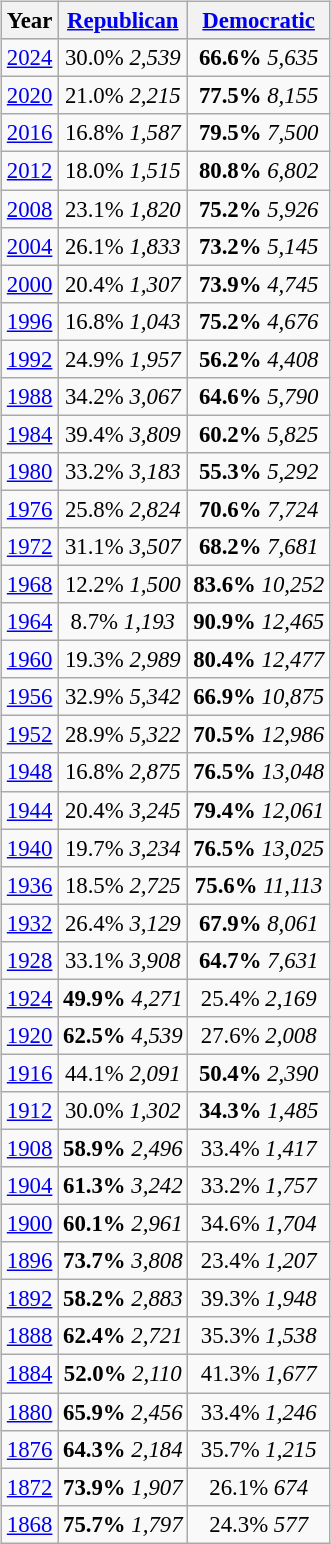<table class="wikitable"  style="float:right; margin:1em; font-size:95%;">
<tr style="background:lightgrey;">
<th>Year</th>
<th><a href='#'>Republican</a></th>
<th><a href='#'>Democratic</a></th>
</tr>
<tr>
<td align="center" ><a href='#'>2024</a></td>
<td align="center" >30.0% <em>2,539</em></td>
<td align="center" ><strong>66.6%</strong> <em>5,635</em></td>
</tr>
<tr>
<td align="center" ><a href='#'>2020</a></td>
<td align="center" >21.0% <em>2,215</em></td>
<td align="center" ><strong>77.5%</strong> <em>8,155</em></td>
</tr>
<tr>
<td align="center" ><a href='#'>2016</a></td>
<td align="center" >16.8% <em>1,587</em></td>
<td align="center" ><strong>79.5%</strong> <em>7,500</em></td>
</tr>
<tr>
<td align="center" ><a href='#'>2012</a></td>
<td align="center" >18.0% <em>1,515</em></td>
<td align="center" ><strong>80.8%</strong> <em>6,802</em></td>
</tr>
<tr>
<td align="center" ><a href='#'>2008</a></td>
<td align="center" >23.1% <em>1,820</em></td>
<td align="center" ><strong>75.2%</strong> <em>5,926</em></td>
</tr>
<tr>
<td align="center" ><a href='#'>2004</a></td>
<td align="center" >26.1% <em>1,833</em></td>
<td align="center" ><strong>73.2%</strong> <em>5,145</em></td>
</tr>
<tr>
<td align="center" ><a href='#'>2000</a></td>
<td align="center" >20.4% <em>1,307</em></td>
<td align="center" ><strong>73.9%</strong> <em>4,745</em></td>
</tr>
<tr>
<td align="center" ><a href='#'>1996</a></td>
<td align="center" >16.8% <em>1,043</em></td>
<td align="center" ><strong>75.2%</strong> <em>4,676</em></td>
</tr>
<tr>
<td align="center" ><a href='#'>1992</a></td>
<td align="center" >24.9% <em>1,957</em></td>
<td align="center" ><strong>56.2%</strong> <em>4,408</em></td>
</tr>
<tr>
<td align="center" ><a href='#'>1988</a></td>
<td align="center" >34.2% <em>3,067</em></td>
<td align="center" ><strong>64.6%</strong> <em>5,790</em></td>
</tr>
<tr>
<td align="center" ><a href='#'>1984</a></td>
<td align="center" >39.4% <em>3,809</em></td>
<td align="center" ><strong>60.2%</strong> <em>5,825</em></td>
</tr>
<tr>
<td align="center" ><a href='#'>1980</a></td>
<td align="center" >33.2% <em>3,183</em></td>
<td align="center" ><strong>55.3%</strong> <em>5,292</em></td>
</tr>
<tr>
<td align="center" ><a href='#'>1976</a></td>
<td align="center" >25.8% <em>2,824</em></td>
<td align="center" ><strong>70.6%</strong> <em>7,724</em></td>
</tr>
<tr>
<td align="center" ><a href='#'>1972</a></td>
<td align="center" >31.1% <em>3,507</em></td>
<td align="center" ><strong>68.2%</strong> <em>7,681</em></td>
</tr>
<tr>
<td align="center" ><a href='#'>1968</a></td>
<td align="center" >12.2% <em>1,500</em></td>
<td align="center" ><strong>83.6%</strong> <em>10,252</em></td>
</tr>
<tr>
<td align="center" ><a href='#'>1964</a></td>
<td align="center" >8.7% <em>1,193</em></td>
<td align="center" ><strong>90.9%</strong> <em>12,465</em></td>
</tr>
<tr>
<td align="center" ><a href='#'>1960</a></td>
<td align="center" >19.3% <em>2,989</em></td>
<td align="center" ><strong>80.4%</strong> <em>12,477</em></td>
</tr>
<tr>
<td align="center" ><a href='#'>1956</a></td>
<td align="center" >32.9% <em>5,342</em></td>
<td align="center" ><strong>66.9%</strong> <em>10,875</em></td>
</tr>
<tr>
<td align="center" ><a href='#'>1952</a></td>
<td align="center" >28.9% <em>5,322</em></td>
<td align="center" ><strong>70.5%</strong> <em>12,986</em></td>
</tr>
<tr>
<td align="center" ><a href='#'>1948</a></td>
<td align="center" >16.8% <em>2,875</em></td>
<td align="center" ><strong>76.5%</strong> <em>13,048</em></td>
</tr>
<tr>
<td align="center" ><a href='#'>1944</a></td>
<td align="center" >20.4% <em>3,245</em></td>
<td align="center" ><strong>79.4%</strong> <em>12,061</em></td>
</tr>
<tr>
<td align="center" ><a href='#'>1940</a></td>
<td align="center" >19.7% <em>3,234</em></td>
<td align="center" ><strong>76.5%</strong> <em>13,025</em></td>
</tr>
<tr>
<td align="center" ><a href='#'>1936</a></td>
<td align="center" >18.5% <em>2,725</em></td>
<td align="center" ><strong>75.6%</strong> <em>11,113</em></td>
</tr>
<tr>
<td align="center" ><a href='#'>1932</a></td>
<td align="center" >26.4% <em>3,129</em></td>
<td align="center" ><strong>67.9%</strong> <em>8,061</em></td>
</tr>
<tr>
<td align="center" ><a href='#'>1928</a></td>
<td align="center" >33.1% <em>3,908</em></td>
<td align="center" ><strong>64.7%</strong> <em>7,631</em></td>
</tr>
<tr>
<td align="center" ><a href='#'>1924</a></td>
<td align="center" ><strong>49.9%</strong> <em>4,271</em></td>
<td align="center" >25.4% <em>2,169</em></td>
</tr>
<tr>
<td align="center" ><a href='#'>1920</a></td>
<td align="center" ><strong>62.5%</strong> <em>4,539</em></td>
<td align="center" >27.6% <em>2,008</em></td>
</tr>
<tr>
<td align="center" ><a href='#'>1916</a></td>
<td align="center" >44.1% <em>2,091</em></td>
<td align="center" ><strong>50.4%</strong> <em>2,390</em></td>
</tr>
<tr>
<td align="center" ><a href='#'>1912</a></td>
<td align="center" >30.0% <em>1,302</em></td>
<td align="center" ><strong>34.3%</strong> <em>1,485</em></td>
</tr>
<tr>
<td align="center" ><a href='#'>1908</a></td>
<td align="center" ><strong>58.9%</strong> <em>2,496</em></td>
<td align="center" >33.4% <em>1,417</em></td>
</tr>
<tr>
<td align="center" ><a href='#'>1904</a></td>
<td align="center" ><strong>61.3%</strong> <em>3,242</em></td>
<td align="center" >33.2% <em>1,757</em></td>
</tr>
<tr>
<td align="center" ><a href='#'>1900</a></td>
<td align="center" ><strong>60.1%</strong> <em>2,961</em></td>
<td align="center" >34.6% <em>1,704</em></td>
</tr>
<tr>
<td align="center" ><a href='#'>1896</a></td>
<td align="center" ><strong>73.7%</strong> <em>3,808</em></td>
<td align="center" >23.4% <em>1,207</em></td>
</tr>
<tr>
<td align="center" ><a href='#'>1892</a></td>
<td align="center" ><strong>58.2%</strong> <em>2,883</em></td>
<td align="center" >39.3% <em>1,948</em></td>
</tr>
<tr>
<td align="center" ><a href='#'>1888</a></td>
<td align="center" ><strong>62.4%</strong> <em>2,721</em></td>
<td align="center" >35.3% <em>1,538</em></td>
</tr>
<tr>
<td align="center" ><a href='#'>1884</a></td>
<td align="center" ><strong>52.0%</strong> <em>2,110</em></td>
<td align="center" >41.3% <em>1,677</em></td>
</tr>
<tr>
<td align="center" ><a href='#'>1880</a></td>
<td align="center" ><strong>65.9%</strong> <em>2,456</em></td>
<td align="center" >33.4% <em>1,246</em></td>
</tr>
<tr>
<td align="center" ><a href='#'>1876</a></td>
<td align="center" ><strong>64.3%</strong> <em>2,184</em></td>
<td align="center" >35.7% <em>1,215</em></td>
</tr>
<tr>
<td align="center" ><a href='#'>1872</a></td>
<td align="center" ><strong>73.9%</strong> <em>1,907</em></td>
<td align="center" >26.1% <em>674</em></td>
</tr>
<tr>
<td align="center" ><a href='#'>1868</a></td>
<td align="center" ><strong>75.7%</strong> <em>1,797</em></td>
<td align="center" >24.3% <em>577</em></td>
</tr>
</table>
